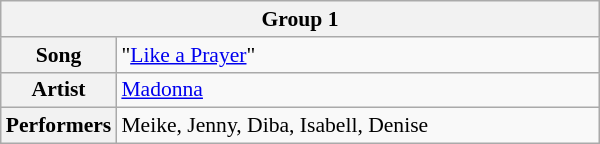<table class="wikitable" style="font-size: 90%" width=400px>
<tr>
<th colspan=2>Group 1</th>
</tr>
<tr>
<th width=10%>Song</th>
<td>"<a href='#'>Like a Prayer</a>"</td>
</tr>
<tr>
<th width=10%>Artist</th>
<td><a href='#'>Madonna</a></td>
</tr>
<tr>
<th width=10%>Performers</th>
<td>Meike, Jenny, Diba, Isabell, Denise</td>
</tr>
</table>
